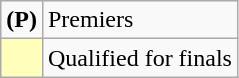<table class=wikitable>
<tr>
<td><strong>(P)</strong></td>
<td>Premiers</td>
</tr>
<tr>
<td bgcolor=FFFFBB></td>
<td>Qualified for finals</td>
</tr>
</table>
